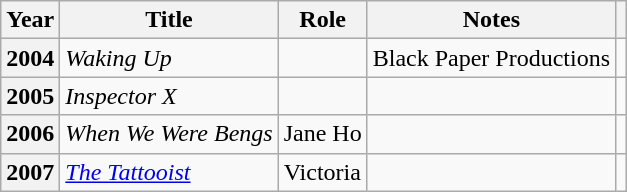<table class="wikitable sortable plainrowheaders">
<tr>
<th scope="col">Year</th>
<th scope="col">Title</th>
<th scope="col">Role</th>
<th scope="col" class="unsortable">Notes</th>
<th scope="col" class="unsortable"></th>
</tr>
<tr>
<th scope="row">2004</th>
<td><em>Waking Up</em></td>
<td></td>
<td>Black Paper Productions</td>
<td></td>
</tr>
<tr>
<th scope="row">2005</th>
<td><em>Inspector X</em></td>
<td></td>
<td></td>
<td></td>
</tr>
<tr>
<th scope="row">2006</th>
<td><em>When We Were Bengs</em></td>
<td>Jane Ho</td>
<td></td>
<td></td>
</tr>
<tr>
<th scope="row">2007</th>
<td><em><a href='#'>The Tattooist</a></em></td>
<td>Victoria</td>
<td></td>
<td></td>
</tr>
</table>
